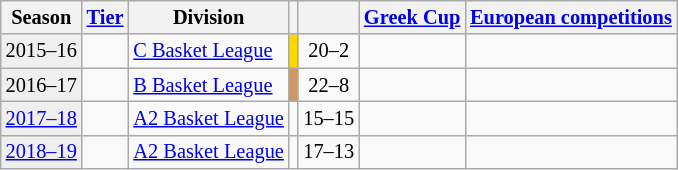<table class="wikitable" style="font-size:85%; text-align:center">
<tr>
<th>Season</th>
<th><a href='#'>Tier</a></th>
<th>Division</th>
<th></th>
<th></th>
<th><a href='#'>Greek Cup</a></th>
<th colspan=3><a href='#'>European competitions</a></th>
</tr>
<tr>
<td bgcolor=#efefef>2015–16</td>
<td></td>
<td align=left><a href='#'>C Basket League</a></td>
<td bgcolor=gold></td>
<td>20–2</td>
<td></td>
<td colspan=3></td>
</tr>
<tr>
<td bgcolor=#efefef>2016–17</td>
<td></td>
<td align=left><a href='#'>B Basket League</a></td>
<td bgcolor=#CC9966></td>
<td>22–8</td>
<td></td>
<td colspan=3></td>
</tr>
<tr>
<td bgcolor=#efefef><a href='#'>2017–18</a></td>
<td></td>
<td align=left><a href='#'>A2 Basket League</a></td>
<td bgcolor=></td>
<td>15–15</td>
<td></td>
<td colspan=3></td>
</tr>
<tr>
<td bgcolor=#efefef><a href='#'>2018–19</a></td>
<td></td>
<td align=left><a href='#'>A2 Basket League</a></td>
<td bgcolor=></td>
<td>17–13</td>
<td></td>
<td colspan=3></td>
</tr>
</table>
